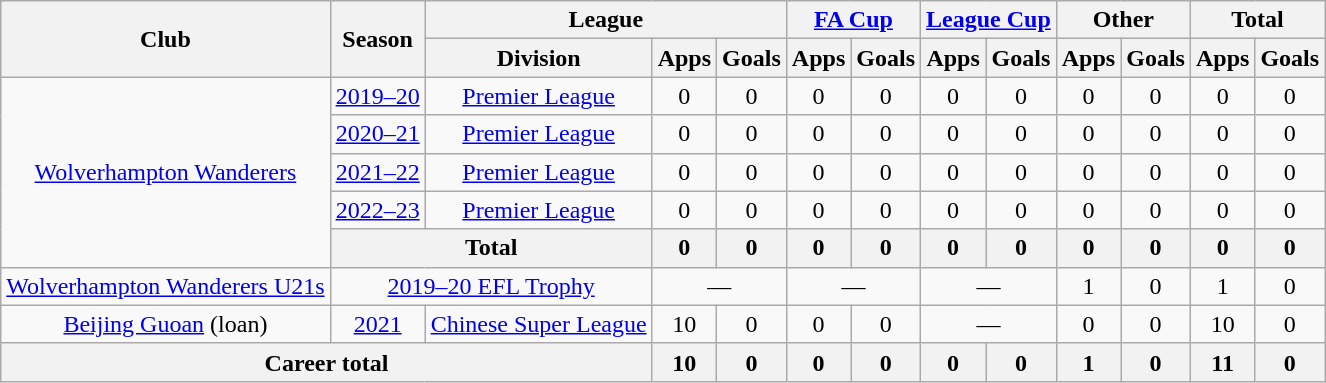<table class="wikitable" style="text-align:center">
<tr>
<th rowspan="2">Club</th>
<th rowspan="2">Season</th>
<th colspan="3">League</th>
<th colspan="2"><a href='#'>FA Cup</a></th>
<th colspan="2"><a href='#'>League Cup</a></th>
<th colspan="2">Other</th>
<th colspan="2">Total</th>
</tr>
<tr>
<th>Division</th>
<th>Apps</th>
<th>Goals</th>
<th>Apps</th>
<th>Goals</th>
<th>Apps</th>
<th>Goals</th>
<th>Apps</th>
<th>Goals</th>
<th>Apps</th>
<th>Goals</th>
</tr>
<tr>
<td rowspan=5><a href='#'>Wolverhampton Wanderers</a></td>
<td><a href='#'>2019–20</a></td>
<td><a href='#'>Premier League</a></td>
<td>0</td>
<td>0</td>
<td>0</td>
<td>0</td>
<td>0</td>
<td>0</td>
<td>0</td>
<td>0</td>
<td>0</td>
<td>0</td>
</tr>
<tr>
<td><a href='#'>2020–21</a></td>
<td><a href='#'>Premier League</a></td>
<td>0</td>
<td>0</td>
<td>0</td>
<td>0</td>
<td>0</td>
<td>0</td>
<td>0</td>
<td>0</td>
<td>0</td>
<td>0</td>
</tr>
<tr>
<td><a href='#'>2021–22</a></td>
<td><a href='#'>Premier League</a></td>
<td>0</td>
<td>0</td>
<td>0</td>
<td>0</td>
<td>0</td>
<td>0</td>
<td>0</td>
<td>0</td>
<td>0</td>
<td>0</td>
</tr>
<tr>
<td><a href='#'>2022–23</a></td>
<td><a href='#'>Premier League</a></td>
<td>0</td>
<td>0</td>
<td>0</td>
<td>0</td>
<td>0</td>
<td>0</td>
<td>0</td>
<td>0</td>
<td>0</td>
<td>0</td>
</tr>
<tr>
<th colspan=2>Total</th>
<th>0</th>
<th>0</th>
<th>0</th>
<th>0</th>
<th>0</th>
<th>0</th>
<th>0</th>
<th>0</th>
<th>0</th>
<th>0</th>
</tr>
<tr>
<td><a href='#'>Wolverhampton Wanderers U21s</a></td>
<td colspan="2"><a href='#'>2019–20 EFL Trophy</a></td>
<td colspan="2">—</td>
<td colspan="2">—</td>
<td colspan="2">—</td>
<td>1</td>
<td>0</td>
<td>1</td>
<td>0</td>
</tr>
<tr>
<td><a href='#'>Beijing Guoan</a> (loan)</td>
<td><a href='#'>2021</a></td>
<td><a href='#'>Chinese Super League</a></td>
<td>10</td>
<td>0</td>
<td>0</td>
<td>0</td>
<td colspan="2">—</td>
<td>0</td>
<td>0</td>
<td>10</td>
<td>0</td>
</tr>
<tr>
<th colspan="3">Career total</th>
<th>10</th>
<th>0</th>
<th>0</th>
<th>0</th>
<th>0</th>
<th>0</th>
<th>1</th>
<th>0</th>
<th>11</th>
<th>0</th>
</tr>
</table>
